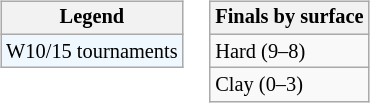<table>
<tr valign=top>
<td><br><table class=wikitable style="font-size:85%">
<tr>
<th>Legend</th>
</tr>
<tr style="background:#f0f8ff;">
<td>W10/15 tournaments</td>
</tr>
</table>
</td>
<td><br><table class=wikitable style="font-size:85%">
<tr>
<th>Finals by surface</th>
</tr>
<tr>
<td>Hard (9–8)</td>
</tr>
<tr>
<td>Clay (0–3)</td>
</tr>
</table>
</td>
</tr>
</table>
